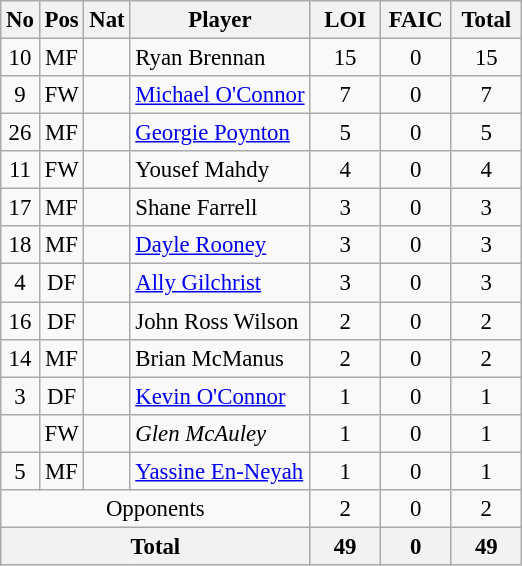<table class="wikitable" style="text-align:center; border:1px #aaa solid; font-size:95%;">
<tr>
<th>No</th>
<th>Pos</th>
<th>Nat</th>
<th>Player</th>
<th style="width:40px">LOI</th>
<th style="width:40px">FAIC</th>
<th style="width:40px">Total</th>
</tr>
<tr>
<td>10</td>
<td>MF</td>
<td></td>
<td style="text-align:left;">Ryan Brennan</td>
<td>15</td>
<td>0</td>
<td>15</td>
</tr>
<tr>
<td>9</td>
<td>FW</td>
<td></td>
<td style="text-align:left;"><a href='#'>Michael O'Connor</a></td>
<td>7</td>
<td>0</td>
<td>7</td>
</tr>
<tr>
<td>26</td>
<td>MF</td>
<td></td>
<td style="text-align:left;"><a href='#'>Georgie Poynton</a></td>
<td>5</td>
<td>0</td>
<td>5</td>
</tr>
<tr>
<td>11</td>
<td>FW</td>
<td></td>
<td style="text-align:left;">Yousef Mahdy</td>
<td>4</td>
<td>0</td>
<td>4</td>
</tr>
<tr>
<td>17</td>
<td>MF</td>
<td></td>
<td style="text-align:left;">Shane Farrell</td>
<td>3</td>
<td>0</td>
<td>3</td>
</tr>
<tr>
<td>18</td>
<td>MF</td>
<td></td>
<td style="text-align:left;"><a href='#'>Dayle Rooney</a></td>
<td>3</td>
<td>0</td>
<td>3</td>
</tr>
<tr>
<td>4</td>
<td>DF</td>
<td></td>
<td style="text-align:left;"><a href='#'>Ally Gilchrist</a></td>
<td>3</td>
<td>0</td>
<td>3</td>
</tr>
<tr>
<td>16</td>
<td>DF</td>
<td></td>
<td style="text-align:left;">John Ross Wilson</td>
<td>2</td>
<td>0</td>
<td>2</td>
</tr>
<tr>
<td>14</td>
<td>MF</td>
<td></td>
<td style="text-align:left;">Brian McManus</td>
<td>2</td>
<td>0</td>
<td>2</td>
</tr>
<tr>
<td>3</td>
<td>DF</td>
<td></td>
<td style="text-align:left;"><a href='#'>Kevin O'Connor</a></td>
<td>1</td>
<td>0</td>
<td>1</td>
</tr>
<tr>
<td></td>
<td>FW</td>
<td></td>
<td style="text-align:left;"><em>Glen McAuley</em></td>
<td>1</td>
<td>0</td>
<td>1</td>
</tr>
<tr>
<td>5</td>
<td>MF</td>
<td></td>
<td style="text-align:left;"><a href='#'>Yassine En-Neyah</a></td>
<td>1</td>
<td>0</td>
<td>1</td>
</tr>
<tr>
<td colspan="4">Opponents</td>
<td>2</td>
<td>0</td>
<td>2</td>
</tr>
<tr>
<th colspan="4">Total</th>
<th>49</th>
<th>0</th>
<th>49</th>
</tr>
</table>
